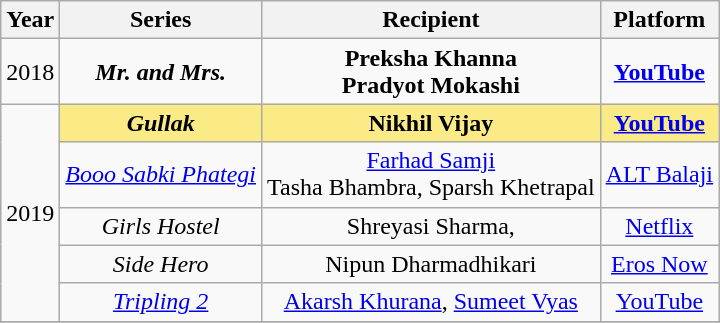<table class="wikitable sortable" style="text-align:center;">
<tr>
<th>Year</th>
<th>Series</th>
<th>Recipient</th>
<th>Platform</th>
</tr>
<tr>
<td>2018</td>
<td><strong><em>Mr. and Mrs.</em></strong></td>
<td><strong>Preksha Khanna<br>Pradyot Mokashi</strong></td>
<td><strong><a href='#'>YouTube</a></strong></td>
</tr>
<tr>
<td rowspan=5>2019</td>
<td style="background:#FAEB86;"><strong><em>Gullak</em></strong></td>
<td style="background:#FAEB86;"><strong>Nikhil Vijay</strong></td>
<td style="background:#FAEB86;"><strong><a href='#'>YouTube</a></strong></td>
</tr>
<tr>
<td><em><a href='#'>Booo Sabki Phategi</a></em></td>
<td><a href='#'>Farhad Samji</a><br>Tasha Bhambra, Sparsh Khetrapal</td>
<td><a href='#'>ALT Balaji</a></td>
</tr>
<tr>
<td><em> Girls Hostel</em></td>
<td>Shreyasi Sharma,</td>
<td><a href='#'>Netflix</a></td>
</tr>
<tr>
<td><em>Side Hero</em></td>
<td>Nipun Dharmadhikari</td>
<td><a href='#'>Eros Now</a></td>
</tr>
<tr>
<td><em><a href='#'>Tripling 2</a></em></td>
<td><a href='#'>Akarsh Khurana</a>, <a href='#'>Sumeet Vyas</a></td>
<td><a href='#'>YouTube</a></td>
</tr>
<tr>
</tr>
<tr>
</tr>
</table>
